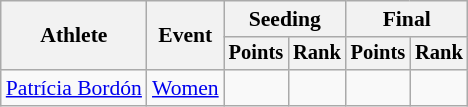<table class=wikitable style=font-size:90%;text-align:center>
<tr>
<th rowspan=2>Athlete</th>
<th rowspan=2>Event</th>
<th colspan=2>Seeding</th>
<th colspan=2>Final</th>
</tr>
<tr style=font-size:95%>
<th>Points</th>
<th>Rank</th>
<th>Points</th>
<th>Rank</th>
</tr>
<tr>
<td><a href='#'>Patrícia Bordón</a></td>
<td align=center><a href='#'>Women</a></td>
<td></td>
<td></td>
<td></td>
<td></td>
</tr>
</table>
